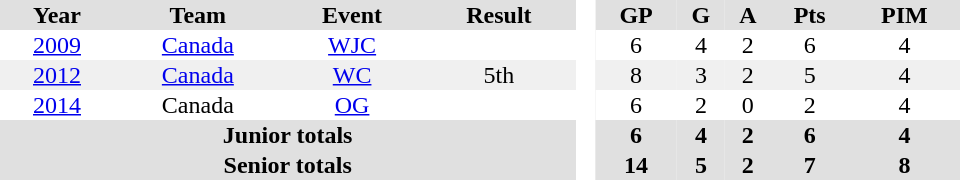<table border="0" cellpadding="1" cellspacing="0" style="text-align:center; width:40em">
<tr bgcolor="#e0e0e0">
<th>Year</th>
<th>Team</th>
<th>Event</th>
<th>Result</th>
<th rowspan="99" bgcolor="#ffffff"> </th>
<th>GP</th>
<th>G</th>
<th>A</th>
<th>Pts</th>
<th>PIM</th>
</tr>
<tr>
<td><a href='#'>2009</a></td>
<td><a href='#'>Canada</a></td>
<td><a href='#'>WJC</a></td>
<td></td>
<td>6</td>
<td>4</td>
<td>2</td>
<td>6</td>
<td>4</td>
</tr>
<tr bgcolor="#f0f0f0">
<td><a href='#'>2012</a></td>
<td><a href='#'>Canada</a></td>
<td><a href='#'>WC</a></td>
<td>5th</td>
<td>8</td>
<td>3</td>
<td>2</td>
<td>5</td>
<td>4</td>
</tr>
<tr>
<td><a href='#'>2014</a></td>
<td>Canada</td>
<td><a href='#'>OG</a></td>
<td></td>
<td>6</td>
<td>2</td>
<td>0</td>
<td>2</td>
<td>4</td>
</tr>
<tr bgcolor="#e0e0e0">
<th colspan=4>Junior totals</th>
<th>6</th>
<th>4</th>
<th>2</th>
<th>6</th>
<th>4</th>
</tr>
<tr bgcolor="#e0e0e0">
<th colspan=4>Senior totals</th>
<th>14</th>
<th>5</th>
<th>2</th>
<th>7</th>
<th>8</th>
</tr>
</table>
